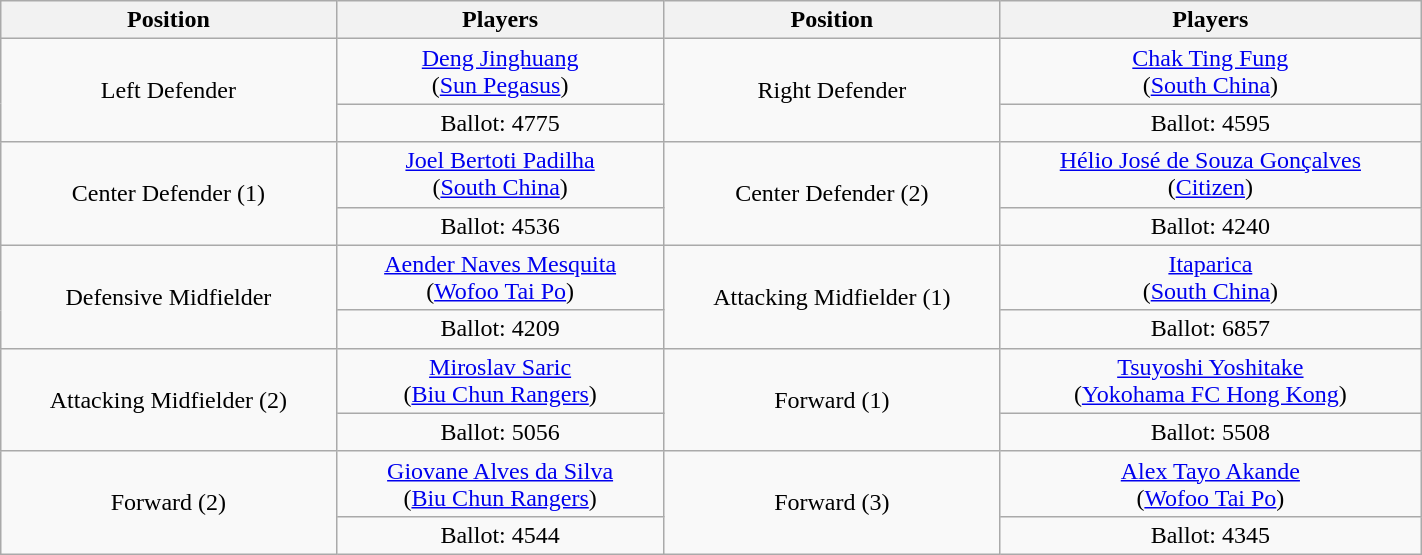<table class="wikitable" style="width: 75%" align="center">
<tr>
<th>Position</th>
<th>Players</th>
<th>Position</th>
<th>Players</th>
</tr>
<tr>
<td rowspan="2" align="center">Left Defender</td>
<td align="center"> <a href='#'>Deng Jinghuang</a><br>(<a href='#'>Sun Pegasus</a>)</td>
<td rowspan="2" align="center">Right Defender</td>
<td align="center"> <a href='#'>Chak Ting Fung</a><br>(<a href='#'>South China</a>)</td>
</tr>
<tr>
<td align="center">Ballot: 4775</td>
<td align="center">Ballot: 4595</td>
</tr>
<tr>
<td rowspan="2" align="center">Center Defender (1)</td>
<td align="center"> <a href='#'>Joel Bertoti Padilha</a><br>(<a href='#'>South China</a>)</td>
<td rowspan="2" align="center">Center Defender (2)</td>
<td align="center"> <a href='#'>Hélio José de Souza Gonçalves</a><br>(<a href='#'>Citizen</a>)</td>
</tr>
<tr>
<td align="center">Ballot: 4536</td>
<td align="center">Ballot: 4240</td>
</tr>
<tr>
<td rowspan="2" align="center">Defensive Midfielder</td>
<td align="center"> <a href='#'>Aender Naves Mesquita</a><br>(<a href='#'>Wofoo Tai Po</a>)</td>
<td rowspan="2" align="center">Attacking Midfielder (1)</td>
<td align="center"> <a href='#'>Itaparica</a><br>(<a href='#'>South China</a>)</td>
</tr>
<tr>
<td align="center">Ballot: 4209</td>
<td align="center">Ballot: 6857</td>
</tr>
<tr>
<td rowspan="2" align="center">Attacking Midfielder (2)</td>
<td align="center"> <a href='#'>Miroslav Saric</a><br>(<a href='#'>Biu Chun Rangers</a>)</td>
<td rowspan="2" align="center">Forward (1)</td>
<td align="center"> <a href='#'>Tsuyoshi Yoshitake</a><br>(<a href='#'>Yokohama FC Hong Kong</a>)</td>
</tr>
<tr>
<td align="center">Ballot: 5056</td>
<td align="center">Ballot: 5508</td>
</tr>
<tr>
<td rowspan="2" align="center">Forward (2)</td>
<td align="center"> <a href='#'>Giovane Alves da Silva</a><br>(<a href='#'>Biu Chun Rangers</a>)</td>
<td rowspan="2" align="center">Forward (3)</td>
<td align="center"> <a href='#'>Alex Tayo Akande</a><br>(<a href='#'>Wofoo Tai Po</a>)</td>
</tr>
<tr>
<td align="center">Ballot: 4544</td>
<td align="center">Ballot: 4345</td>
</tr>
</table>
